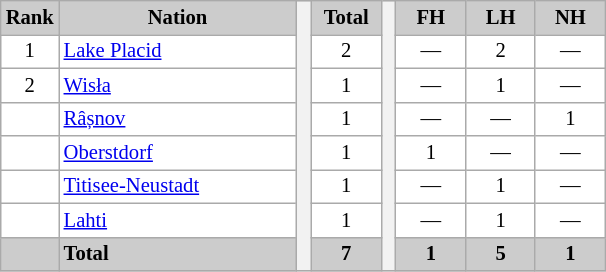<table class="wikitable plainrowheaders" style="background:#fff; font-size:86%; line-height:16px; border:grey solid 1px; border-collapse:collapse;">
<tr style="background:#ccc; text-align:center;">
<th style="background:#ccc;">Rank</th>
<th style="background:#ccc;">Nation</th>
<th rowspan="8" width="2"> </th>
<th width="40" style="background:#ccc;">Total</th>
<th rowspan="8" width="2"> </th>
<th width="40" style="background:#ccc;">FH</th>
<th width="40" style="background:#ccc;">LH</th>
<th width="40" style="background:#ccc;">NH</th>
</tr>
<tr align=center>
<td align=center>1</td>
<td align=left width=152> <a href='#'>Lake Placid</a></td>
<td>2</td>
<td>—</td>
<td>2</td>
<td>—</td>
</tr>
<tr align=center>
<td align=center>2</td>
<td align=left width=152> <a href='#'>Wisła</a></td>
<td>1</td>
<td>—</td>
<td>1</td>
<td>—</td>
</tr>
<tr align=center>
<td align=center></td>
<td align=left width=152> <a href='#'>Râșnov</a></td>
<td>1</td>
<td>—</td>
<td>—</td>
<td>1</td>
</tr>
<tr align=center>
<td align=center></td>
<td align=left width=152> <a href='#'>Oberstdorf</a></td>
<td>1</td>
<td>1</td>
<td>—</td>
<td>—</td>
</tr>
<tr align=center>
<td align=center></td>
<td align=left width=152> <a href='#'>Titisee-Neustadt</a></td>
<td>1</td>
<td>—</td>
<td>1</td>
<td>—</td>
</tr>
<tr align=center>
<td align=center></td>
<td align=left width=152> <a href='#'>Lahti</a></td>
<td>1</td>
<td>—</td>
<td>1</td>
<td>—</td>
</tr>
<tr bgcolor=#D3D3D3>
<th style="background:#ccc;"></th>
<td style="background:#ccc;" align=left><strong>Total</strong></td>
<th style="background:#ccc;">7</th>
<th style="background:#ccc;">1</th>
<th style="background:#ccc;">5</th>
<th style="background:#ccc;">1</th>
</tr>
</table>
